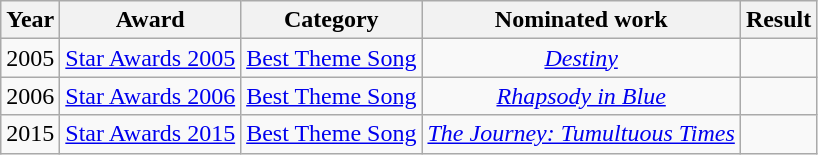<table class="wikitable sortable" style="text-align: center;">
<tr>
<th>Year</th>
<th>Award</th>
<th>Category</th>
<th>Nominated work</th>
<th>Result</th>
</tr>
<tr>
<td>2005</td>
<td><a href='#'>Star Awards 2005</a></td>
<td><a href='#'>Best Theme Song</a></td>
<td><em><a href='#'>Destiny</a></em></td>
<td></td>
</tr>
<tr>
<td>2006</td>
<td><a href='#'>Star Awards 2006</a></td>
<td><a href='#'>Best Theme Song</a></td>
<td><em><a href='#'>Rhapsody in Blue</a></em></td>
<td></td>
</tr>
<tr>
<td>2015</td>
<td><a href='#'>Star Awards 2015</a></td>
<td><a href='#'>Best Theme Song</a></td>
<td><em><a href='#'>The Journey: Tumultuous Times</a></em></td>
<td></td>
</tr>
</table>
